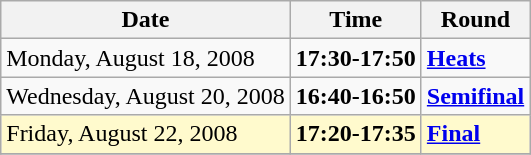<table class="wikitable">
<tr>
<th>Date</th>
<th>Time</th>
<th>Round</th>
</tr>
<tr>
<td>Monday, August 18, 2008</td>
<td><strong>17:30-17:50</strong></td>
<td><strong><a href='#'>Heats</a></strong></td>
</tr>
<tr>
<td>Wednesday, August 20, 2008</td>
<td><strong>16:40-16:50</strong></td>
<td><strong><a href='#'>Semifinal</a></strong></td>
</tr>
<tr>
<td style=background:lemonchiffon>Friday, August 22, 2008</td>
<td style=background:lemonchiffon><strong>17:20-17:35</strong></td>
<td style=background:lemonchiffon><strong><a href='#'>Final</a></strong></td>
</tr>
<tr>
</tr>
</table>
